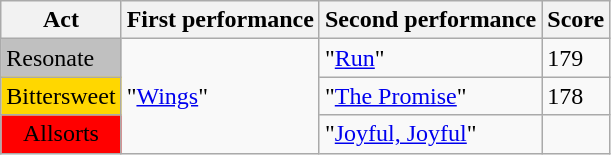<table class="wikitable">
<tr>
<th>Act</th>
<th>First performance</th>
<th>Second performance</th>
<th>Score</th>
</tr>
<tr>
<td style="background:silver;">Resonate</td>
<td rowspan=3>"<a href='#'>Wings</a>"</td>
<td>"<a href='#'>Run</a>"</td>
<td>179</td>
</tr>
<tr>
<td style="background:gold;">Bittersweet</td>
<td>"<a href='#'>The Promise</a>"</td>
<td>178</td>
</tr>
<tr>
<td style="background:red; text-align:center;">Allsorts</td>
<td>"<a href='#'>Joyful, Joyful</a>"</td>
<td></td>
</tr>
</table>
